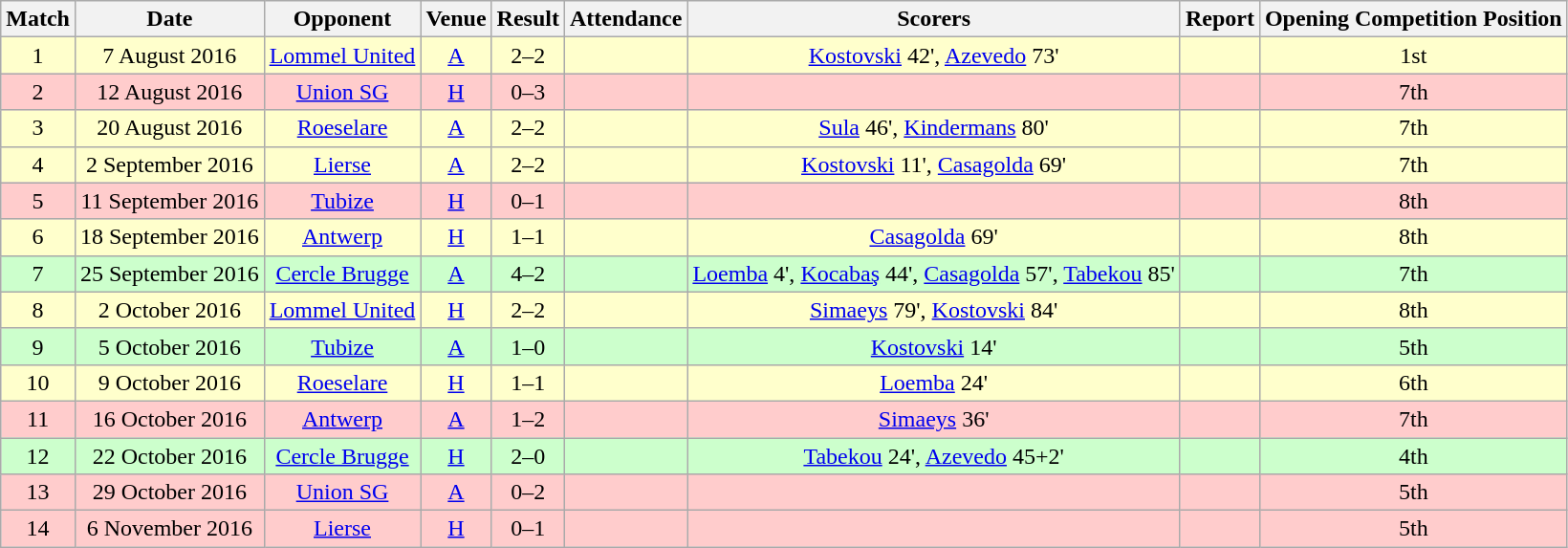<table class="wikitable" style="font-size:100%; text-align:center">
<tr>
<th>Match</th>
<th>Date</th>
<th>Opponent</th>
<th>Venue</th>
<th>Result</th>
<th>Attendance</th>
<th>Scorers</th>
<th>Report</th>
<th>Opening Competition Position</th>
</tr>
<tr style="background: #FFFFCC;">
<td>1</td>
<td>7 August 2016</td>
<td><a href='#'>Lommel United</a></td>
<td><a href='#'>A</a></td>
<td>2–2</td>
<td></td>
<td><a href='#'>Kostovski</a> 42', <a href='#'>Azevedo</a> 73'</td>
<td></td>
<td>1st</td>
</tr>
<tr style="background: #FFCCCC;">
<td>2</td>
<td>12 August 2016</td>
<td><a href='#'>Union SG</a></td>
<td><a href='#'>H</a></td>
<td>0–3</td>
<td></td>
<td></td>
<td></td>
<td>7th</td>
</tr>
<tr style="background: #FFFFCC;">
<td>3</td>
<td>20 August 2016</td>
<td><a href='#'>Roeselare</a></td>
<td><a href='#'>A</a></td>
<td>2–2</td>
<td></td>
<td><a href='#'>Sula</a> 46', <a href='#'>Kindermans</a> 80'</td>
<td></td>
<td>7th</td>
</tr>
<tr style="background: #FFFFCC;">
<td>4</td>
<td>2 September 2016</td>
<td><a href='#'>Lierse</a></td>
<td><a href='#'>A</a></td>
<td>2–2</td>
<td></td>
<td><a href='#'>Kostovski</a> 11', <a href='#'>Casagolda</a> 69'</td>
<td></td>
<td>7th</td>
</tr>
<tr style="background: #FFCCCC;">
<td>5</td>
<td>11 September 2016</td>
<td><a href='#'>Tubize</a></td>
<td><a href='#'>H</a></td>
<td>0–1</td>
<td></td>
<td></td>
<td></td>
<td>8th</td>
</tr>
<tr style="background: #FFFFCC;">
<td>6</td>
<td>18 September 2016</td>
<td><a href='#'>Antwerp</a></td>
<td><a href='#'>H</a></td>
<td>1–1</td>
<td></td>
<td><a href='#'>Casagolda</a> 69'</td>
<td></td>
<td>8th</td>
</tr>
<tr style="background: #CCFFCC;">
<td>7</td>
<td>25 September 2016</td>
<td><a href='#'>Cercle Brugge</a></td>
<td><a href='#'>A</a></td>
<td>4–2</td>
<td></td>
<td><a href='#'>Loemba</a> 4', <a href='#'>Kocabaş</a> 44', <a href='#'>Casagolda</a> 57', <a href='#'>Tabekou</a> 85'</td>
<td></td>
<td>7th</td>
</tr>
<tr style="background: #FFFFCC;">
<td>8</td>
<td>2 October 2016</td>
<td><a href='#'>Lommel United</a></td>
<td><a href='#'>H</a></td>
<td>2–2</td>
<td></td>
<td><a href='#'>Simaeys</a> 79', <a href='#'>Kostovski</a> 84'</td>
<td></td>
<td>8th</td>
</tr>
<tr style="background: #CCFFCC;">
<td>9</td>
<td>5 October 2016</td>
<td><a href='#'>Tubize</a></td>
<td><a href='#'>A</a></td>
<td>1–0</td>
<td></td>
<td><a href='#'>Kostovski</a> 14'</td>
<td></td>
<td>5th</td>
</tr>
<tr style="background: #FFFFCC;">
<td>10</td>
<td>9 October 2016</td>
<td><a href='#'>Roeselare</a></td>
<td><a href='#'>H</a></td>
<td>1–1</td>
<td></td>
<td><a href='#'>Loemba</a> 24'</td>
<td></td>
<td>6th</td>
</tr>
<tr style="background: #FFCCCC;">
<td>11</td>
<td>16 October 2016</td>
<td><a href='#'>Antwerp</a></td>
<td><a href='#'>A</a></td>
<td>1–2</td>
<td></td>
<td><a href='#'>Simaeys</a> 36'</td>
<td></td>
<td>7th</td>
</tr>
<tr style="background: #CCFFCC;">
<td>12</td>
<td>22 October 2016</td>
<td><a href='#'>Cercle Brugge</a></td>
<td><a href='#'>H</a></td>
<td>2–0</td>
<td></td>
<td><a href='#'>Tabekou</a> 24', <a href='#'>Azevedo</a> 45+2'</td>
<td></td>
<td>4th</td>
</tr>
<tr style="background: #FFCCCC;">
<td>13</td>
<td>29 October 2016</td>
<td><a href='#'>Union SG</a></td>
<td><a href='#'>A</a></td>
<td>0–2</td>
<td></td>
<td></td>
<td></td>
<td>5th</td>
</tr>
<tr style="background: #FFCCCC;">
<td>14</td>
<td>6 November 2016</td>
<td><a href='#'>Lierse</a></td>
<td><a href='#'>H</a></td>
<td>0–1</td>
<td></td>
<td></td>
<td></td>
<td>5th</td>
</tr>
</table>
